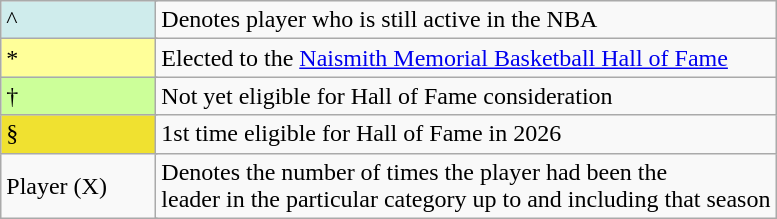<table class="wikitable">
<tr>
<td style="background:#CFECEC; width:6em;" colspan="2">^</td>
<td colspan=5>Denotes player who is still active in the NBA</td>
</tr>
<tr>
<td style="background-color:#FFFF99; width:6em" colspan=2>*</td>
<td colspan=5>Elected to the <a href='#'>Naismith Memorial Basketball Hall of Fame</a></td>
</tr>
<tr>
<td style="background:#CCFF99; width:1em" colspan=2>†</td>
<td>Not yet eligible for Hall of Fame consideration</td>
</tr>
<tr>
<td style="background:#F0E130; width:1em" colspan=2>§</td>
<td>1st time eligible for Hall of Fame in 2026</td>
</tr>
<tr>
<td colspan=2>Player (X)</td>
<td colspan=5>Denotes the number of times the player had been the<br>leader in the particular category up to and including that season</td>
</tr>
</table>
